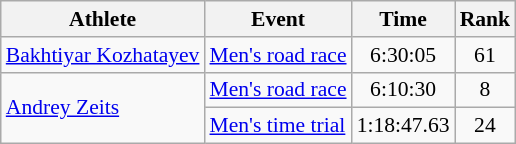<table class="wikitable" style="font-size:90%">
<tr>
<th>Athlete</th>
<th>Event</th>
<th>Time</th>
<th>Rank</th>
</tr>
<tr align=center>
<td align=left><a href='#'>Bakhtiyar Kozhatayev</a></td>
<td align=left><a href='#'>Men's road race</a></td>
<td>6:30:05</td>
<td>61</td>
</tr>
<tr align=center>
<td align=left rowspan=2><a href='#'>Andrey Zeits</a></td>
<td align=left><a href='#'>Men's road race</a></td>
<td>6:10:30</td>
<td>8</td>
</tr>
<tr align=center>
<td align=left><a href='#'>Men's time trial</a></td>
<td>1:18:47.63</td>
<td>24</td>
</tr>
</table>
